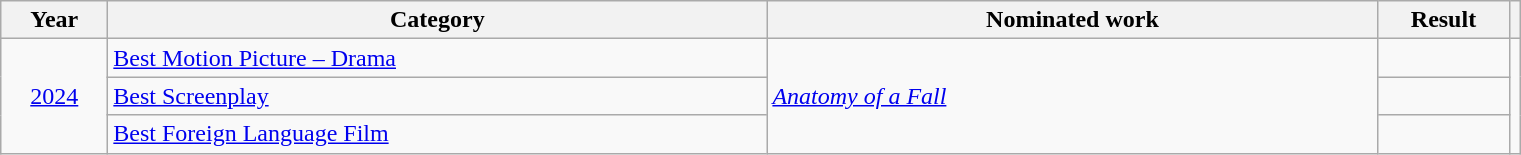<table class=wikitable>
<tr>
<th scope="col" style="width:4em;">Year</th>
<th scope="col" style="width:27em;">Category</th>
<th scope="col" style="width:25em;">Nominated work</th>
<th scope="col" style="width:5em;">Result</th>
<th></th>
</tr>
<tr>
<td rowspan="3" style="text-align:center;"><a href='#'>2024</a></td>
<td><a href='#'>Best Motion Picture – Drama</a></td>
<td rowspan="3"><em><a href='#'>Anatomy of a Fall</a></em></td>
<td></td>
<td rowspan="3" style="text-align:center;"></td>
</tr>
<tr>
<td><a href='#'>Best Screenplay</a></td>
<td></td>
</tr>
<tr>
<td><a href='#'>Best Foreign Language Film</a></td>
<td></td>
</tr>
</table>
